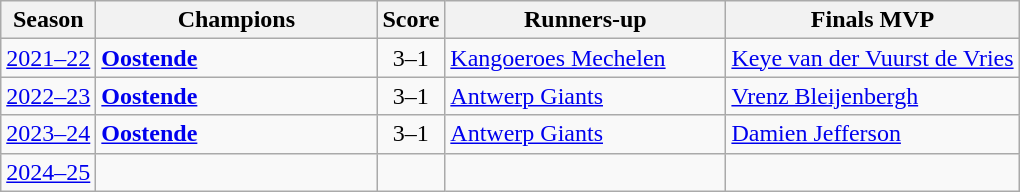<table class="wikitable">
<tr>
<th>Season</th>
<th width="180">Champions</th>
<th>Score</th>
<th width="180">Runners-up</th>
<th>Finals MVP</th>
</tr>
<tr>
<td align="center"><a href='#'>2021–22</a></td>
<td><strong><a href='#'>Oostende</a></strong></td>
<td align="center">3–1</td>
<td><a href='#'>Kangoeroes Mechelen</a></td>
<td><a href='#'>Keye van der Vuurst de Vries</a></td>
</tr>
<tr>
<td><a href='#'>2022–23</a></td>
<td><strong><a href='#'>Oostende</a></strong></td>
<td align="center">3–1</td>
<td><a href='#'>Antwerp Giants</a></td>
<td><a href='#'>Vrenz Bleijenbergh</a></td>
</tr>
<tr>
<td><a href='#'>2023–24</a></td>
<td><strong><a href='#'>Oostende</a></strong></td>
<td align="center">3–1</td>
<td><a href='#'>Antwerp Giants</a></td>
<td><a href='#'>Damien Jefferson</a></td>
</tr>
<tr>
<td><a href='#'>2024–25</a></td>
<td></td>
<td></td>
<td></td>
<td></td>
</tr>
</table>
